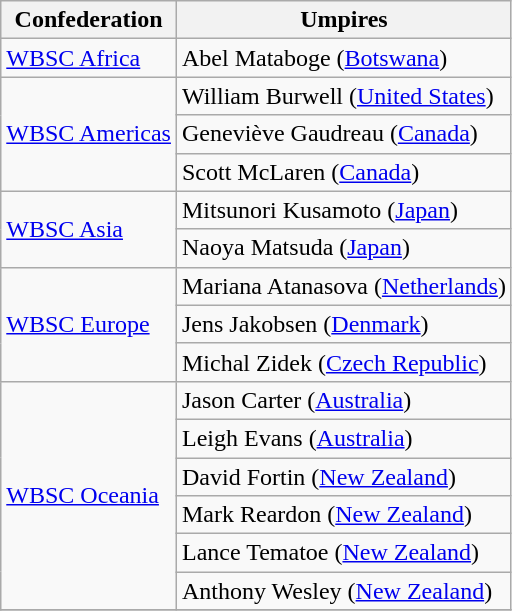<table class="wikitable">
<tr>
<th>Confederation</th>
<th>Umpires</th>
</tr>
<tr>
<td rowspan="1"><a href='#'>WBSC Africa</a></td>
<td>Abel Mataboge (<a href='#'>Botswana</a>)</td>
</tr>
<tr>
<td rowspan="3"><a href='#'>WBSC Americas</a></td>
<td>William Burwell (<a href='#'>United States</a>)</td>
</tr>
<tr>
<td>Geneviève Gaudreau (<a href='#'>Canada</a>)</td>
</tr>
<tr>
<td>Scott McLaren (<a href='#'>Canada</a>)</td>
</tr>
<tr>
<td rowspan="2"><a href='#'>WBSC Asia</a></td>
<td>Mitsunori Kusamoto (<a href='#'>Japan</a>)</td>
</tr>
<tr>
<td>Naoya Matsuda (<a href='#'>Japan</a>)</td>
</tr>
<tr>
<td rowspan="3"><a href='#'>WBSC Europe</a></td>
<td>Mariana Atanasova (<a href='#'>Netherlands</a>)</td>
</tr>
<tr>
<td>Jens Jakobsen (<a href='#'>Denmark</a>)</td>
</tr>
<tr>
<td>Michal Zidek (<a href='#'>Czech Republic</a>)</td>
</tr>
<tr>
<td rowspan="6"><a href='#'>WBSC Oceania</a></td>
<td>Jason Carter (<a href='#'>Australia</a>)</td>
</tr>
<tr>
<td>Leigh Evans (<a href='#'>Australia</a>)</td>
</tr>
<tr>
<td>David Fortin (<a href='#'>New Zealand</a>)</td>
</tr>
<tr>
<td>Mark Reardon (<a href='#'>New Zealand</a>)</td>
</tr>
<tr>
<td>Lance Tematoe (<a href='#'>New Zealand</a>)</td>
</tr>
<tr>
<td>Anthony Wesley (<a href='#'>New Zealand</a>)</td>
</tr>
<tr>
</tr>
</table>
